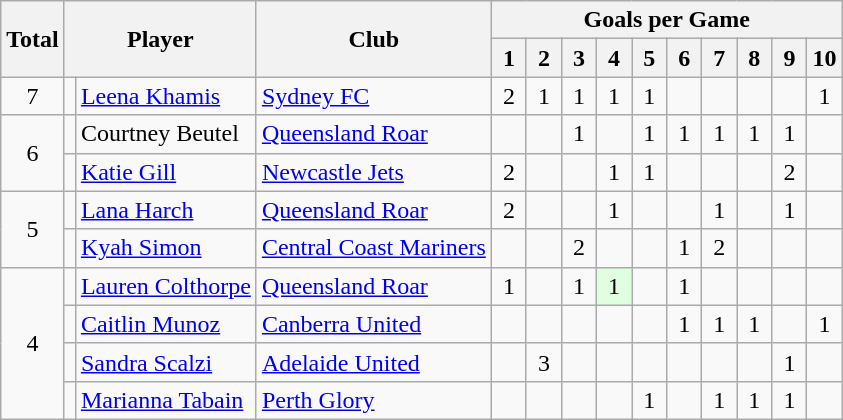<table class="wikitable" style="text-align:center">
<tr>
<th rowspan=2>Total</th>
<th rowspan=2 colspan=2>Player</th>
<th rowspan=2>Club</th>
<th colspan="10">Goals per Game</th>
</tr>
<tr>
<th> 1 </th>
<th> 2 </th>
<th> 3 </th>
<th> 4 </th>
<th> 5 </th>
<th> 6 </th>
<th> 7 </th>
<th> 8 </th>
<th> 9 </th>
<th>10</th>
</tr>
<tr>
<td>7</td>
<td></td>
<td style="text-align:left;"><a href='#'>Leena Khamis</a></td>
<td style="text-align:left;"><a href='#'>Sydney FC</a></td>
<td>2</td>
<td>1</td>
<td>1</td>
<td>1</td>
<td>1</td>
<td></td>
<td></td>
<td></td>
<td></td>
<td>1</td>
</tr>
<tr>
<td rowspan="2">6</td>
<td></td>
<td style="text-align:left;">Courtney Beutel</td>
<td style="text-align:left;"><a href='#'>Queensland Roar</a></td>
<td></td>
<td></td>
<td>1</td>
<td></td>
<td>1</td>
<td>1</td>
<td>1</td>
<td>1</td>
<td>1</td>
<td></td>
</tr>
<tr>
<td></td>
<td style="text-align:left;"><a href='#'>Katie Gill</a></td>
<td style="text-align:left;"><a href='#'>Newcastle Jets</a></td>
<td>2</td>
<td></td>
<td></td>
<td>1</td>
<td>1</td>
<td></td>
<td></td>
<td></td>
<td>2</td>
<td></td>
</tr>
<tr>
<td rowspan="2">5</td>
<td></td>
<td style="text-align:left;"><a href='#'>Lana Harch</a></td>
<td style="text-align:left;"><a href='#'>Queensland Roar</a></td>
<td>2</td>
<td></td>
<td></td>
<td>1</td>
<td></td>
<td></td>
<td>1</td>
<td></td>
<td>1</td>
<td></td>
</tr>
<tr>
<td></td>
<td style="text-align:left;"><a href='#'>Kyah Simon</a></td>
<td style="text-align:left;"><a href='#'>Central Coast Mariners</a></td>
<td></td>
<td></td>
<td>2</td>
<td></td>
<td></td>
<td>1</td>
<td>2</td>
<td></td>
<td></td>
<td></td>
</tr>
<tr>
<td rowspan="4">4</td>
<td></td>
<td style="text-align:left;"><a href='#'>Lauren Colthorpe</a></td>
<td style="text-align:left;"><a href='#'>Queensland Roar</a></td>
<td>1</td>
<td></td>
<td>1</td>
<td style="background:#e0ffe0;">1</td>
<td></td>
<td>1</td>
<td></td>
<td></td>
<td></td>
<td></td>
</tr>
<tr>
<td></td>
<td style="text-align:left;"><a href='#'>Caitlin Munoz</a></td>
<td style="text-align:left;"><a href='#'>Canberra United</a></td>
<td></td>
<td></td>
<td></td>
<td></td>
<td></td>
<td>1</td>
<td>1</td>
<td>1</td>
<td></td>
<td>1</td>
</tr>
<tr>
<td></td>
<td style="text-align:left;"><a href='#'>Sandra Scalzi</a></td>
<td style="text-align:left;"><a href='#'>Adelaide United</a></td>
<td></td>
<td>3</td>
<td></td>
<td></td>
<td></td>
<td></td>
<td></td>
<td></td>
<td>1</td>
<td></td>
</tr>
<tr>
<td></td>
<td style="text-align:left;"><a href='#'>Marianna Tabain</a></td>
<td style="text-align:left;"><a href='#'>Perth Glory</a></td>
<td></td>
<td></td>
<td></td>
<td></td>
<td>1</td>
<td></td>
<td>1</td>
<td>1</td>
<td>1</td>
<td></td>
</tr>
</table>
